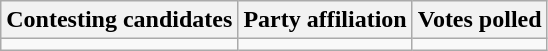<table class="wikitable sortable">
<tr>
<th>Contesting candidates</th>
<th>Party affiliation</th>
<th>Votes polled</th>
</tr>
<tr>
<td></td>
<td></td>
<td></td>
</tr>
</table>
